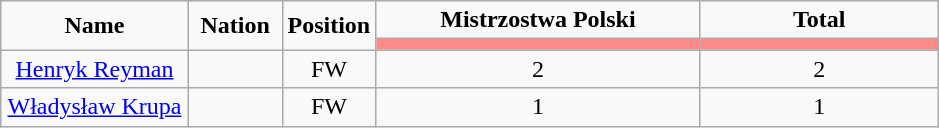<table class="wikitable" style="font-size: 100%; text-align: center;">
<tr>
<td rowspan="2" width="20%" align="center"><strong>Name</strong></td>
<td rowspan="2" width="10%" align="center"><strong>Nation</strong></td>
<td rowspan="2" width="10%" align="center"><strong>Position</strong></td>
<td colspan="1" align="center"><strong>Mistrzostwa Polski</strong></td>
<td colspan="1" align="center"><strong>Total</strong></td>
</tr>
<tr>
<th width=60 style="background: #FF8888"></th>
<th width=60 style="background: #FF8888"></th>
</tr>
<tr>
<td><a href='#'>Henryk Reyman</a></td>
<td></td>
<td>FW</td>
<td>2</td>
<td>2</td>
</tr>
<tr>
<td><a href='#'>Władysław Krupa</a></td>
<td></td>
<td>FW</td>
<td>1</td>
<td>1</td>
</tr>
</table>
